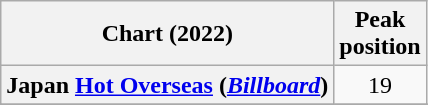<table class="wikitable sortable plainrowheaders" style="text-align:center">
<tr>
<th scope="col">Chart (2022)</th>
<th scope="col">Peak<br>position</th>
</tr>
<tr>
<th scope="row">Japan <a href='#'>Hot Overseas</a> (<em><a href='#'>Billboard</a></em>)</th>
<td>19</td>
</tr>
<tr>
</tr>
<tr>
</tr>
</table>
